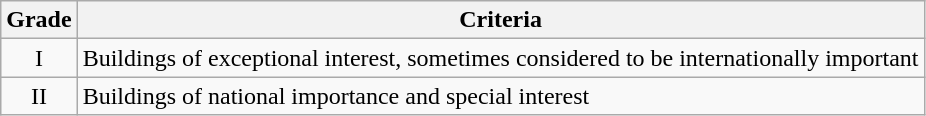<table class="wikitable">
<tr>
<th>Grade</th>
<th>Criteria</th>
</tr>
<tr>
<td align="center" >I</td>
<td>Buildings of exceptional interest, sometimes considered to be internationally important</td>
</tr>
<tr>
<td align="center" >II</td>
<td>Buildings of national importance and special interest</td>
</tr>
</table>
